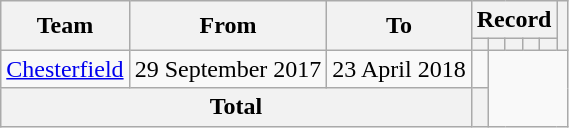<table class=wikitable style="text-align: center">
<tr>
<th rowspan=2>Team</th>
<th rowspan=2>From</th>
<th rowspan=2>To</th>
<th colspan=5>Record</th>
<th rowspan=2></th>
</tr>
<tr>
<th></th>
<th></th>
<th></th>
<th></th>
<th></th>
</tr>
<tr>
<td align=left><a href='#'>Chesterfield</a></td>
<td align=left>29 September 2017</td>
<td align=left>23 April 2018<br></td>
<td></td>
</tr>
<tr>
<th colspan=3>Total<br></th>
<th></th>
</tr>
</table>
